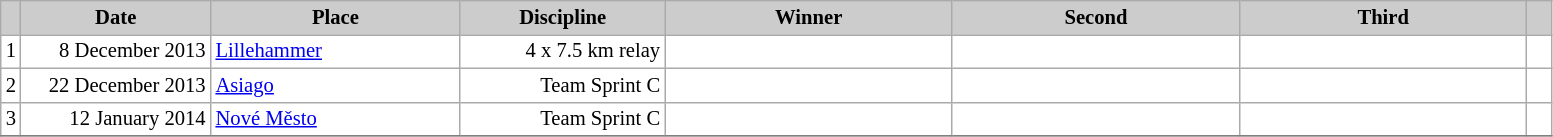<table class="wikitable plainrowheaders" style="background:#fff; font-size:86%; line-height:16px; border:grey solid 1px; border-collapse:collapse;">
<tr style="background:#ccc; text-align:center;">
<th scope="col" style="background:#ccc; width=20 px;"></th>
<th scope="col" style="background:#ccc; width:120px;">Date</th>
<th scope="col" style="background:#ccc; width:160px;">Place</th>
<th scope="col" style="background:#ccc; width:130px;">Discipline</th>
<th scope="col" style="background:#ccc; width:185px;">Winner</th>
<th scope="col" style="background:#ccc; width:185px;">Second</th>
<th scope="col" style="background:#ccc; width:185px;">Third</th>
<th scope="col" style="background:#ccc; width:10px;"></th>
</tr>
<tr>
<td align=center>1</td>
<td align=right>8 December 2013</td>
<td> <a href='#'>Lillehammer</a></td>
<td align=right>4 x 7.5 km relay</td>
<td></td>
<td></td>
<td></td>
<td></td>
</tr>
<tr>
<td align=center>2</td>
<td align=right>22 December 2013</td>
<td> <a href='#'>Asiago</a></td>
<td align=right>Team Sprint C</td>
<td></td>
<td></td>
<td></td>
<td></td>
</tr>
<tr>
<td align=center>3</td>
<td align=right>12 January 2014</td>
<td> <a href='#'>Nové Město</a></td>
<td align=right>Team Sprint C</td>
<td></td>
<td></td>
<td></td>
<td></td>
</tr>
<tr>
</tr>
</table>
